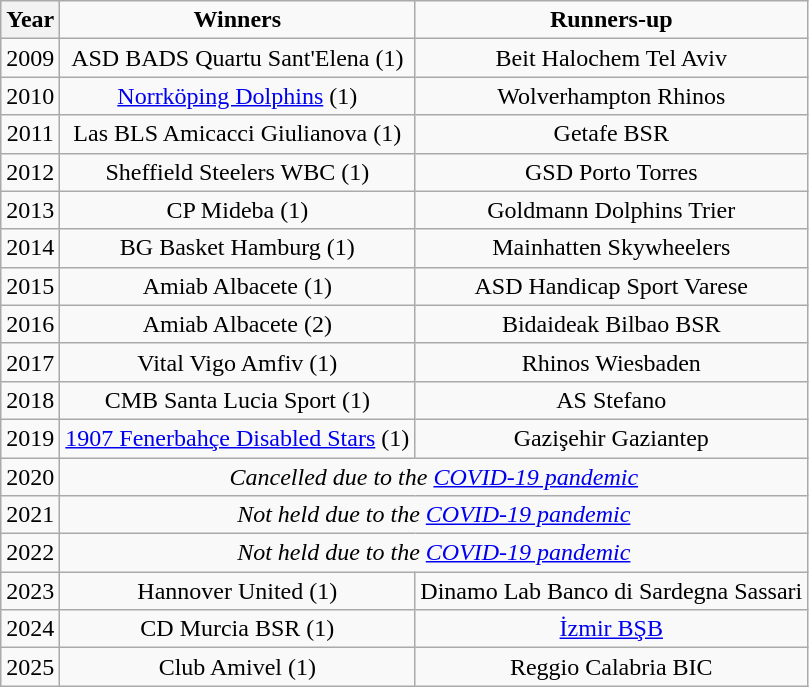<table class="wikitable" style="text-align: center">
<tr>
<th>Year</th>
<td><strong>Winners</strong></td>
<td><strong>Runners-up</strong></td>
</tr>
<tr>
<td>2009</td>
<td> ASD BADS Quartu Sant'Elena (1)</td>
<td> Beit Halochem Tel Aviv</td>
</tr>
<tr>
<td>2010</td>
<td> <a href='#'>Norrköping Dolphins</a> (1)</td>
<td> Wolverhampton Rhinos</td>
</tr>
<tr>
<td>2011</td>
<td> Las BLS Amicacci Giulianova (1)</td>
<td> Getafe BSR</td>
</tr>
<tr>
<td>2012</td>
<td> Sheffield Steelers WBC (1)</td>
<td> GSD Porto Torres</td>
</tr>
<tr>
<td>2013</td>
<td> CP Mideba (1)</td>
<td> Goldmann Dolphins Trier</td>
</tr>
<tr>
<td>2014</td>
<td> BG Basket Hamburg (1)</td>
<td> Mainhatten Skywheelers</td>
</tr>
<tr>
<td>2015</td>
<td> Amiab Albacete (1)</td>
<td> ASD Handicap Sport Varese</td>
</tr>
<tr>
<td>2016</td>
<td> Amiab Albacete (2)</td>
<td> Bidaideak Bilbao BSR</td>
</tr>
<tr>
<td>2017</td>
<td> Vital Vigo Amfiv (1)</td>
<td> Rhinos Wiesbaden</td>
</tr>
<tr>
<td>2018</td>
<td> CMB Santa Lucia Sport (1)</td>
<td> AS Stefano</td>
</tr>
<tr>
<td>2019</td>
<td> <a href='#'>1907 Fenerbahçe Disabled Stars</a> (1)</td>
<td> Gazişehir Gaziantep</td>
</tr>
<tr>
<td>2020</td>
<td colspan="2"><em>Cancelled due to the <a href='#'>COVID-19 pandemic</a></em></td>
</tr>
<tr>
<td>2021</td>
<td colspan="2"><em>Not held due to the <a href='#'>COVID-19 pandemic</a></em></td>
</tr>
<tr>
<td>2022</td>
<td colspan="2"><em>Not held due to the <a href='#'>COVID-19 pandemic</a></em></td>
</tr>
<tr>
<td>2023</td>
<td> Hannover United (1)</td>
<td> Dinamo Lab Banco di Sardegna Sassari</td>
</tr>
<tr>
<td>2024</td>
<td> CD Murcia BSR (1)</td>
<td> <a href='#'>İzmir BŞB</a></td>
</tr>
<tr>
<td>2025</td>
<td> Club Amivel (1)</td>
<td> Reggio Calabria BIC</td>
</tr>
</table>
